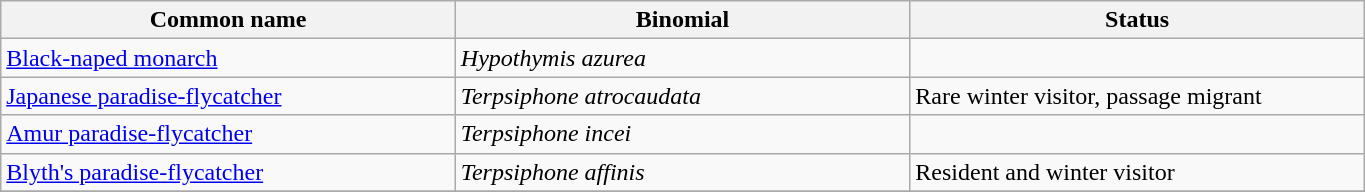<table width=72% class="wikitable">
<tr>
<th width=24%>Common name</th>
<th width=24%>Binomial</th>
<th width=24%>Status</th>
</tr>
<tr>
<td><a href='#'>Black-naped monarch</a></td>
<td><em>Hypothymis azurea</em></td>
<td></td>
</tr>
<tr>
<td><a href='#'>Japanese paradise-flycatcher</a></td>
<td><em>Terpsiphone atrocaudata</em></td>
<td>Rare winter visitor, passage migrant</td>
</tr>
<tr>
<td><a href='#'>Amur paradise-flycatcher</a></td>
<td><em>Terpsiphone incei</em></td>
<td></td>
</tr>
<tr>
<td><a href='#'>Blyth's paradise-flycatcher</a></td>
<td><em>Terpsiphone affinis</em></td>
<td>Resident and winter visitor</td>
</tr>
<tr>
</tr>
</table>
